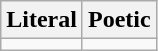<table class="wikitable">
<tr>
<th>Literal</th>
<th>Poetic</th>
</tr>
<tr style="vertical-align:top; white-space:nowrap;">
<td></td>
<td></td>
</tr>
</table>
